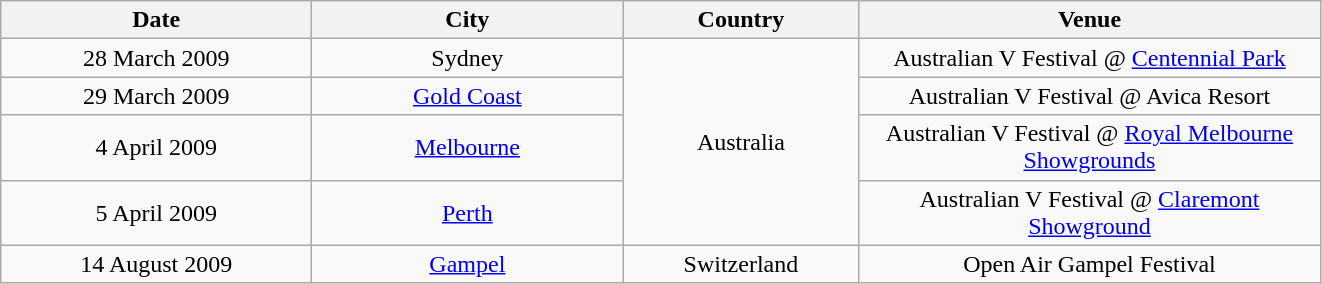<table class="wikitable" style="text-align:center;">
<tr>
<th style="width:200px;">Date</th>
<th style="width:200px;">City</th>
<th style="width:150px;">Country</th>
<th style="width:300px;">Venue</th>
</tr>
<tr>
<td>28 March 2009</td>
<td>Sydney</td>
<td rowspan="4">Australia</td>
<td>Australian V Festival @ <a href='#'>Centennial Park</a></td>
</tr>
<tr>
<td>29 March 2009</td>
<td><a href='#'>Gold Coast</a></td>
<td>Australian V Festival @ Avica Resort</td>
</tr>
<tr>
<td>4 April 2009</td>
<td><a href='#'>Melbourne</a></td>
<td>Australian V Festival @ <a href='#'>Royal Melbourne Showgrounds</a></td>
</tr>
<tr>
<td>5 April 2009</td>
<td><a href='#'>Perth</a></td>
<td>Australian V Festival @ <a href='#'>Claremont Showground</a></td>
</tr>
<tr>
<td>14 August 2009</td>
<td><a href='#'>Gampel</a></td>
<td>Switzerland</td>
<td>Open Air Gampel Festival</td>
</tr>
</table>
